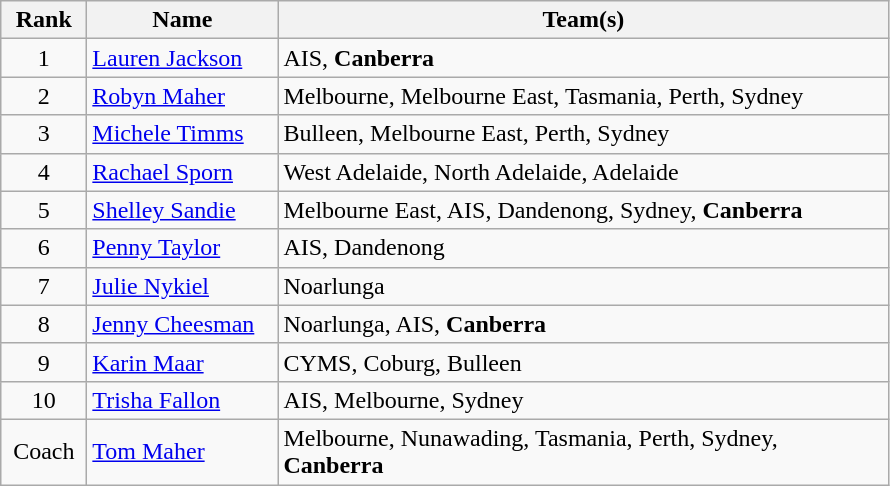<table class="wikitable">
<tr>
<th style="width:50px;">Rank</th>
<th style="width:120px;">Name</th>
<th style="width:400px;">Team(s)</th>
</tr>
<tr>
<td style="text-align:center;">1</td>
<td><a href='#'>Lauren Jackson</a></td>
<td>AIS, <strong>Canberra</strong></td>
</tr>
<tr>
<td style="text-align:center;">2</td>
<td><a href='#'>Robyn Maher</a></td>
<td>Melbourne, Melbourne East, Tasmania, Perth, Sydney</td>
</tr>
<tr>
<td style="text-align:center;">3</td>
<td><a href='#'>Michele Timms</a></td>
<td>Bulleen, Melbourne East, Perth, Sydney</td>
</tr>
<tr>
<td style="text-align:center;">4</td>
<td><a href='#'>Rachael Sporn</a></td>
<td>West Adelaide, North Adelaide, Adelaide</td>
</tr>
<tr>
<td style="text-align:center;">5</td>
<td><a href='#'>Shelley Sandie</a></td>
<td>Melbourne East, AIS, Dandenong, Sydney, <strong>Canberra</strong></td>
</tr>
<tr>
<td style="text-align:center;">6</td>
<td><a href='#'>Penny Taylor</a></td>
<td>AIS, Dandenong</td>
</tr>
<tr>
<td style="text-align:center;">7</td>
<td><a href='#'>Julie Nykiel</a></td>
<td>Noarlunga</td>
</tr>
<tr>
<td style="text-align:center;">8</td>
<td><a href='#'>Jenny Cheesman</a></td>
<td>Noarlunga, AIS, <strong>Canberra</strong></td>
</tr>
<tr>
<td style="text-align:center;">9</td>
<td><a href='#'>Karin Maar</a></td>
<td>CYMS, Coburg, Bulleen</td>
</tr>
<tr>
<td style="text-align:center;">10</td>
<td><a href='#'>Trisha Fallon</a></td>
<td>AIS, Melbourne, Sydney</td>
</tr>
<tr>
<td style="text-align:center;">Coach</td>
<td><a href='#'>Tom Maher</a></td>
<td>Melbourne, Nunawading, Tasmania, Perth, Sydney, <strong>Canberra</strong></td>
</tr>
</table>
